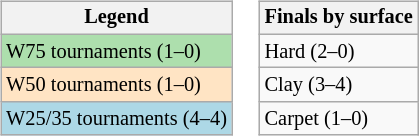<table>
<tr valign=top>
<td><br><table class=wikitable style="font-size:85%">
<tr>
<th>Legend</th>
</tr>
<tr style="background:#addfad;">
<td>W75 tournaments (1–0)</td>
</tr>
<tr style=background:#ffe4c4>
<td>W50 tournaments (1–0)</td>
</tr>
<tr style="background:lightblue;">
<td>W25/35 tournaments (4–4)</td>
</tr>
</table>
</td>
<td><br><table class=wikitable style="font-size:85%">
<tr>
<th>Finals by surface</th>
</tr>
<tr>
<td>Hard (2–0)</td>
</tr>
<tr>
<td>Clay (3–4)</td>
</tr>
<tr>
<td>Carpet (1–0)</td>
</tr>
</table>
</td>
</tr>
</table>
